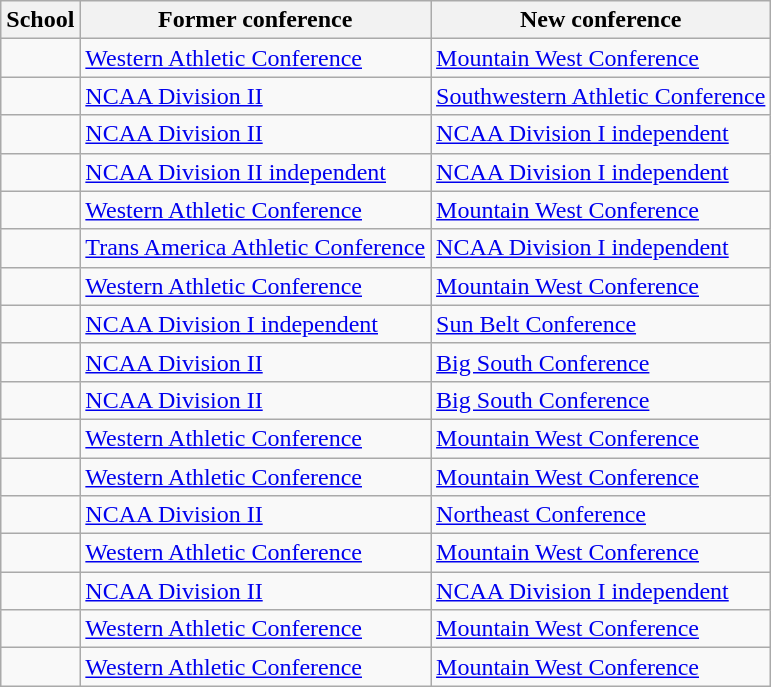<table class="wikitable sortable">
<tr>
<th>School</th>
<th>Former conference</th>
<th>New conference</th>
</tr>
<tr>
<td></td>
<td><a href='#'>Western Athletic Conference</a></td>
<td><a href='#'>Mountain West Conference</a></td>
</tr>
<tr>
<td></td>
<td><a href='#'>NCAA Division II</a></td>
<td><a href='#'>Southwestern Athletic Conference</a></td>
</tr>
<tr>
<td></td>
<td><a href='#'>NCAA Division II</a></td>
<td><a href='#'>NCAA Division I independent</a></td>
</tr>
<tr>
<td></td>
<td><a href='#'>NCAA Division II independent</a></td>
<td><a href='#'>NCAA Division I independent</a></td>
</tr>
<tr>
<td></td>
<td><a href='#'>Western Athletic Conference</a></td>
<td><a href='#'>Mountain West Conference</a></td>
</tr>
<tr>
<td></td>
<td><a href='#'>Trans America Athletic Conference</a></td>
<td><a href='#'>NCAA Division I independent</a></td>
</tr>
<tr>
<td></td>
<td><a href='#'>Western Athletic Conference</a></td>
<td><a href='#'>Mountain West Conference</a></td>
</tr>
<tr>
<td></td>
<td><a href='#'>NCAA Division I independent</a></td>
<td><a href='#'>Sun Belt Conference</a></td>
</tr>
<tr>
<td></td>
<td><a href='#'>NCAA Division II</a></td>
<td><a href='#'>Big South Conference</a></td>
</tr>
<tr>
<td></td>
<td><a href='#'>NCAA Division II</a></td>
<td><a href='#'>Big South Conference</a></td>
</tr>
<tr>
<td></td>
<td><a href='#'>Western Athletic Conference</a></td>
<td><a href='#'>Mountain West Conference</a></td>
</tr>
<tr>
<td></td>
<td><a href='#'>Western Athletic Conference</a></td>
<td><a href='#'>Mountain West Conference</a></td>
</tr>
<tr>
<td></td>
<td><a href='#'>NCAA Division II</a></td>
<td><a href='#'>Northeast Conference</a></td>
</tr>
<tr>
<td></td>
<td><a href='#'>Western Athletic Conference</a></td>
<td><a href='#'>Mountain West Conference</a></td>
</tr>
<tr>
<td></td>
<td><a href='#'>NCAA Division II</a></td>
<td><a href='#'>NCAA Division I independent</a></td>
</tr>
<tr>
<td></td>
<td><a href='#'>Western Athletic Conference</a></td>
<td><a href='#'>Mountain West Conference</a></td>
</tr>
<tr>
<td></td>
<td><a href='#'>Western Athletic Conference</a></td>
<td><a href='#'>Mountain West Conference</a></td>
</tr>
</table>
